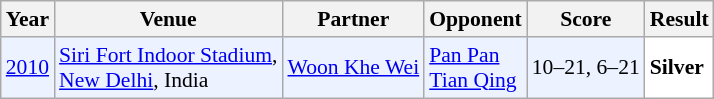<table class="sortable wikitable" style="font-size: 90%;">
<tr>
<th>Year</th>
<th>Venue</th>
<th>Partner</th>
<th>Opponent</th>
<th>Score</th>
<th>Result</th>
</tr>
<tr style="background:#ECF2FF">
<td align="center"><a href='#'>2010</a></td>
<td align="left"><a href='#'>Siri Fort Indoor Stadium</a>,<br><a href='#'>New Delhi</a>, India</td>
<td align="left"> <a href='#'>Woon Khe Wei</a></td>
<td align="left"> <a href='#'>Pan Pan</a><br> <a href='#'>Tian Qing</a></td>
<td align="left">10–21, 6–21</td>
<td style="text-align:left; background:white"> <strong>Silver</strong></td>
</tr>
</table>
